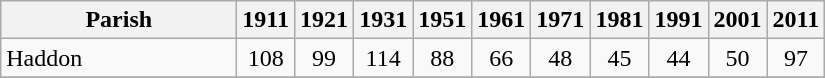<table class="wikitable" style="text-align:center">
<tr>
<th width="150">Parish<br></th>
<th width="30">1911<br></th>
<th width="30">1921<br></th>
<th width="30">1931<br></th>
<th width="30">1951<br></th>
<th width="30">1961<br></th>
<th width="30">1971<br></th>
<th width="30">1981<br></th>
<th width="30">1991<br></th>
<th width="30">2001<br></th>
<th width="30">2011 <br></th>
</tr>
<tr>
<td align=left>Haddon</td>
<td align="center">108</td>
<td align="center">99</td>
<td align="center">114</td>
<td align="center">88</td>
<td align="center">66</td>
<td align="center">48</td>
<td align="center">45</td>
<td align="center">44</td>
<td align="center">50</td>
<td align="center">97</td>
</tr>
<tr>
</tr>
</table>
